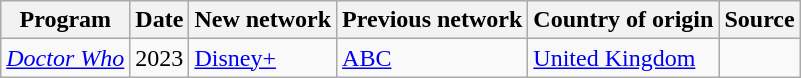<table class="wikitable plainrowheaders sortable" style="text-align:left">
<tr>
<th scope="col">Program</th>
<th scope="col">Date</th>
<th scope="col">New network</th>
<th scope="col">Previous network</th>
<th scope="col">Country of origin</th>
<th scope="col" class="unsortable">Source</th>
</tr>
<tr>
<td><em><a href='#'>Doctor Who</a></em></td>
<td>2023</td>
<td><a href='#'>Disney+</a></td>
<td><a href='#'>ABC</a></td>
<td><a href='#'>United Kingdom</a></td>
<td></td>
</tr>
</table>
